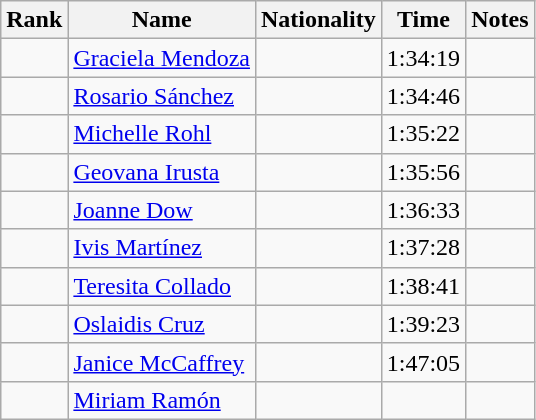<table class="wikitable sortable" style="text-align:center">
<tr>
<th>Rank</th>
<th>Name</th>
<th>Nationality</th>
<th>Time</th>
<th>Notes</th>
</tr>
<tr>
<td></td>
<td align=left><a href='#'>Graciela Mendoza</a></td>
<td align=left></td>
<td>1:34:19</td>
<td></td>
</tr>
<tr>
<td></td>
<td align=left><a href='#'>Rosario Sánchez</a></td>
<td align=left></td>
<td>1:34:46</td>
<td></td>
</tr>
<tr>
<td></td>
<td align=left><a href='#'>Michelle Rohl</a></td>
<td align=left></td>
<td>1:35:22</td>
<td></td>
</tr>
<tr>
<td></td>
<td align=left><a href='#'>Geovana Irusta</a></td>
<td align=left></td>
<td>1:35:56</td>
<td></td>
</tr>
<tr>
<td></td>
<td align=left><a href='#'>Joanne Dow</a></td>
<td align=left></td>
<td>1:36:33</td>
<td></td>
</tr>
<tr>
<td></td>
<td align=left><a href='#'>Ivis Martínez</a></td>
<td align=left></td>
<td>1:37:28</td>
<td></td>
</tr>
<tr>
<td></td>
<td align=left><a href='#'>Teresita Collado</a></td>
<td align=left></td>
<td>1:38:41</td>
<td></td>
</tr>
<tr>
<td></td>
<td align=left><a href='#'>Oslaidis Cruz</a></td>
<td align=left></td>
<td>1:39:23</td>
<td></td>
</tr>
<tr>
<td></td>
<td align=left><a href='#'>Janice McCaffrey</a></td>
<td align=left></td>
<td>1:47:05</td>
<td></td>
</tr>
<tr>
<td></td>
<td align=left><a href='#'>Miriam Ramón</a></td>
<td align=left></td>
<td></td>
<td></td>
</tr>
</table>
